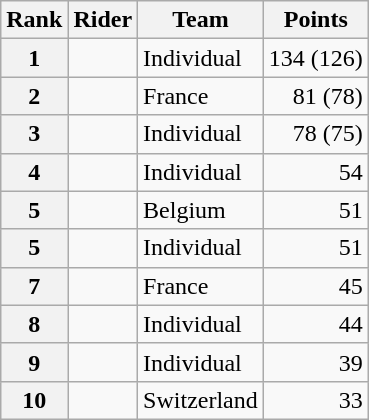<table class="wikitable">
<tr>
<th scope="col">Rank</th>
<th scope="col">Rider</th>
<th scope="col">Team</th>
<th scope="col">Points</th>
</tr>
<tr>
<th scope="row">1</th>
<td></td>
<td>Individual</td>
<td style="text-align:right;">134 (126)</td>
</tr>
<tr>
<th scope="row">2</th>
<td></td>
<td>France</td>
<td style="text-align:right;">81 (78)</td>
</tr>
<tr>
<th scope="row">3</th>
<td></td>
<td>Individual</td>
<td style="text-align:right;">78 (75)</td>
</tr>
<tr>
<th scope="row">4</th>
<td></td>
<td>Individual</td>
<td style="text-align:right;">54</td>
</tr>
<tr>
<th scope="row">5</th>
<td></td>
<td>Belgium</td>
<td style="text-align:right;">51</td>
</tr>
<tr>
<th scope="row">5</th>
<td></td>
<td>Individual</td>
<td style="text-align:right;">51</td>
</tr>
<tr>
<th scope="row">7</th>
<td></td>
<td>France</td>
<td style="text-align:right;">45</td>
</tr>
<tr>
<th scope="row">8</th>
<td></td>
<td>Individual</td>
<td style="text-align:right;">44</td>
</tr>
<tr>
<th scope="row">9</th>
<td></td>
<td>Individual</td>
<td style="text-align:right;">39</td>
</tr>
<tr>
<th scope="row">10</th>
<td></td>
<td>Switzerland</td>
<td style="text-align:right;">33</td>
</tr>
</table>
